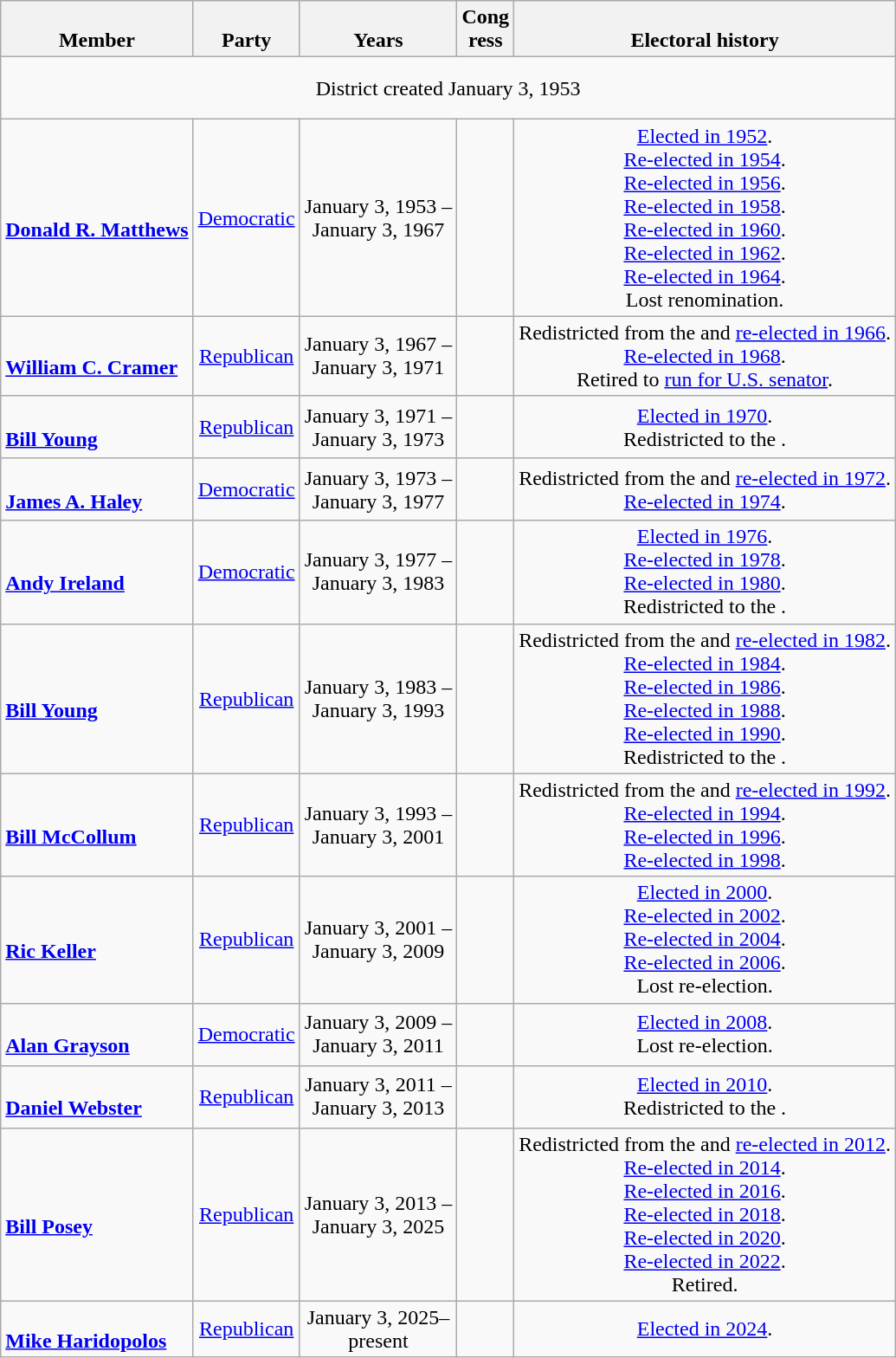<table class=wikitable style="text-align:center">
<tr valign=bottom>
<th>Member</th>
<th>Party</th>
<th>Years</th>
<th>Cong<br>ress</th>
<th>Electoral history</th>
</tr>
<tr style="height:3em">
<td colspan=5>District created January 3, 1953</td>
</tr>
<tr style="height:3em">
<td align=left><br><strong><a href='#'>Donald R. Matthews</a></strong><br></td>
<td><a href='#'>Democratic</a></td>
<td nowrap>January 3, 1953 –<br>January 3, 1967</td>
<td></td>
<td><a href='#'>Elected in 1952</a>.<br><a href='#'>Re-elected in 1954</a>.<br><a href='#'>Re-elected in 1956</a>.<br><a href='#'>Re-elected in 1958</a>.<br><a href='#'>Re-elected in 1960</a>.<br><a href='#'>Re-elected in 1962</a>.<br><a href='#'>Re-elected in 1964</a>.<br>Lost renomination.</td>
</tr>
<tr style="height:3em">
<td align=left><br><strong><a href='#'>William C. Cramer</a></strong><br></td>
<td><a href='#'>Republican</a></td>
<td nowrap>January 3, 1967 –<br>January 3, 1971</td>
<td></td>
<td>Redistricted from the  and <a href='#'>re-elected in 1966</a>.<br><a href='#'>Re-elected in 1968</a>.<br>Retired to <a href='#'>run for U.S. senator</a>.</td>
</tr>
<tr style="height:3em">
<td align=left><br><strong><a href='#'>Bill Young</a></strong><br></td>
<td><a href='#'>Republican</a></td>
<td nowrap>January 3, 1971 –<br>January 3, 1973</td>
<td></td>
<td><a href='#'>Elected in 1970</a>.<br>Redistricted to the .</td>
</tr>
<tr style="height:3em">
<td align=left><br><strong><a href='#'>James A. Haley</a></strong><br></td>
<td><a href='#'>Democratic</a></td>
<td nowrap>January 3, 1973 –<br>January 3, 1977</td>
<td></td>
<td>Redistricted from the  and <a href='#'>re-elected in 1972</a>.<br><a href='#'>Re-elected in 1974</a>.<br></td>
</tr>
<tr style="height:3em">
<td align=left><br><strong><a href='#'>Andy Ireland</a></strong><br></td>
<td><a href='#'>Democratic</a></td>
<td nowrap>January 3, 1977 –<br>January 3, 1983</td>
<td></td>
<td><a href='#'>Elected in 1976</a>.<br><a href='#'>Re-elected in 1978</a>.<br><a href='#'>Re-elected in 1980</a>.<br>Redistricted to the .</td>
</tr>
<tr style="height:3em">
<td align=left><br><strong><a href='#'>Bill Young</a></strong><br></td>
<td><a href='#'>Republican</a></td>
<td nowrap>January 3, 1983 –<br>January 3, 1993</td>
<td></td>
<td>Redistricted from the  and <a href='#'>re-elected in 1982</a>.<br><a href='#'>Re-elected in 1984</a>.<br><a href='#'>Re-elected in 1986</a>.<br><a href='#'>Re-elected in 1988</a>.<br><a href='#'>Re-elected in 1990</a>.<br>Redistricted to the .</td>
</tr>
<tr style="height:3em">
<td align=left><br><strong><a href='#'>Bill McCollum</a></strong><br></td>
<td><a href='#'>Republican</a></td>
<td nowrap>January 3, 1993 –<br>January 3, 2001</td>
<td></td>
<td>Redistricted from the  and <a href='#'>re-elected in 1992</a>.<br><a href='#'>Re-elected in 1994</a>.<br><a href='#'>Re-elected in 1996</a>.<br><a href='#'>Re-elected in 1998</a>.<br></td>
</tr>
<tr style="height:3em">
<td align=left><br><strong><a href='#'>Ric Keller</a></strong><br></td>
<td><a href='#'>Republican</a></td>
<td nowrap>January 3, 2001 –<br>January 3, 2009</td>
<td></td>
<td><a href='#'>Elected in 2000</a>.<br><a href='#'>Re-elected in 2002</a>.<br><a href='#'>Re-elected in 2004</a>.<br><a href='#'>Re-elected in 2006</a>.<br>Lost re-election.</td>
</tr>
<tr style="height:3em">
<td align=left><br><strong><a href='#'>Alan Grayson</a></strong><br></td>
<td><a href='#'>Democratic</a></td>
<td nowrap>January 3, 2009 –<br>January 3, 2011</td>
<td></td>
<td><a href='#'>Elected in 2008</a>.<br>Lost re-election.</td>
</tr>
<tr style="height:3em">
<td align=left><br><strong><a href='#'>Daniel Webster</a></strong><br></td>
<td><a href='#'>Republican</a></td>
<td nowrap>January 3, 2011 –<br>January 3, 2013</td>
<td></td>
<td><a href='#'>Elected in 2010</a>.<br>Redistricted to the .</td>
</tr>
<tr style="height:3em">
<td align=left><br><strong><a href='#'>Bill Posey</a></strong><br></td>
<td><a href='#'>Republican</a></td>
<td nowrap>January 3, 2013 –<br>January 3, 2025</td>
<td></td>
<td>Redistricted from the  and <a href='#'>re-elected in 2012</a>.<br><a href='#'>Re-elected in 2014</a>.<br><a href='#'>Re-elected in 2016</a>.<br><a href='#'>Re-elected in 2018</a>.<br><a href='#'>Re-elected in 2020</a>.<br><a href='#'>Re-elected in 2022</a>.<br>Retired.</td>
</tr>
<tr>
<td align=left><br><strong><a href='#'>Mike Haridopolos</a></strong> <br></td>
<td><a href='#'>Republican</a></td>
<td>January 3, 2025–<br>present</td>
<td></td>
<td><a href='#'>Elected in 2024</a>.</td>
</tr>
</table>
